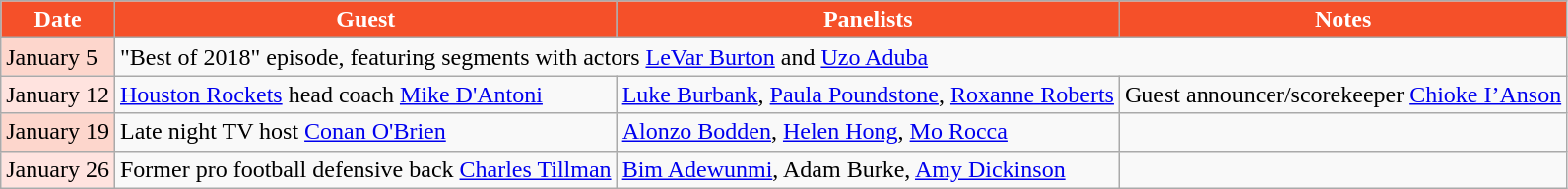<table class="wikitable">
<tr>
<th style="background:#F55029;color:#FFFFFF;">Date</th>
<th style="background:#F55029;color:#FFFFFF;">Guest</th>
<th style="background:#F55029;color:#FFFFFF;">Panelists</th>
<th style="background:#F55029;color:#FFFFFF;">Notes</th>
</tr>
<tr>
<td style="background:#FDD6CC;color:#000000;">January 5</td>
<td colspan="3">"Best of 2018" episode, featuring segments with actors <a href='#'>LeVar Burton</a> and <a href='#'>Uzo Aduba</a></td>
</tr>
<tr>
<td style="background:#FFE3DF;color:#000000;">January 12</td>
<td><a href='#'>Houston Rockets</a> head coach <a href='#'>Mike D'Antoni</a></td>
<td><a href='#'>Luke Burbank</a>, <a href='#'>Paula Poundstone</a>, <a href='#'>Roxanne Roberts</a></td>
<td>Guest announcer/scorekeeper <a href='#'>Chioke I’Anson</a></td>
</tr>
<tr>
<td style="background:#FDD6CC;color:#000000;">January 19</td>
<td>Late night TV host <a href='#'>Conan O'Brien</a></td>
<td><a href='#'>Alonzo Bodden</a>, <a href='#'>Helen Hong</a>, <a href='#'>Mo Rocca</a></td>
<td></td>
</tr>
<tr>
<td style="background:#FFE3DF;color:#000000;">January 26</td>
<td>Former pro football defensive back <a href='#'>Charles Tillman</a></td>
<td><a href='#'>Bim Adewunmi</a>, Adam Burke, <a href='#'>Amy Dickinson</a></td>
<td></td>
</tr>
</table>
